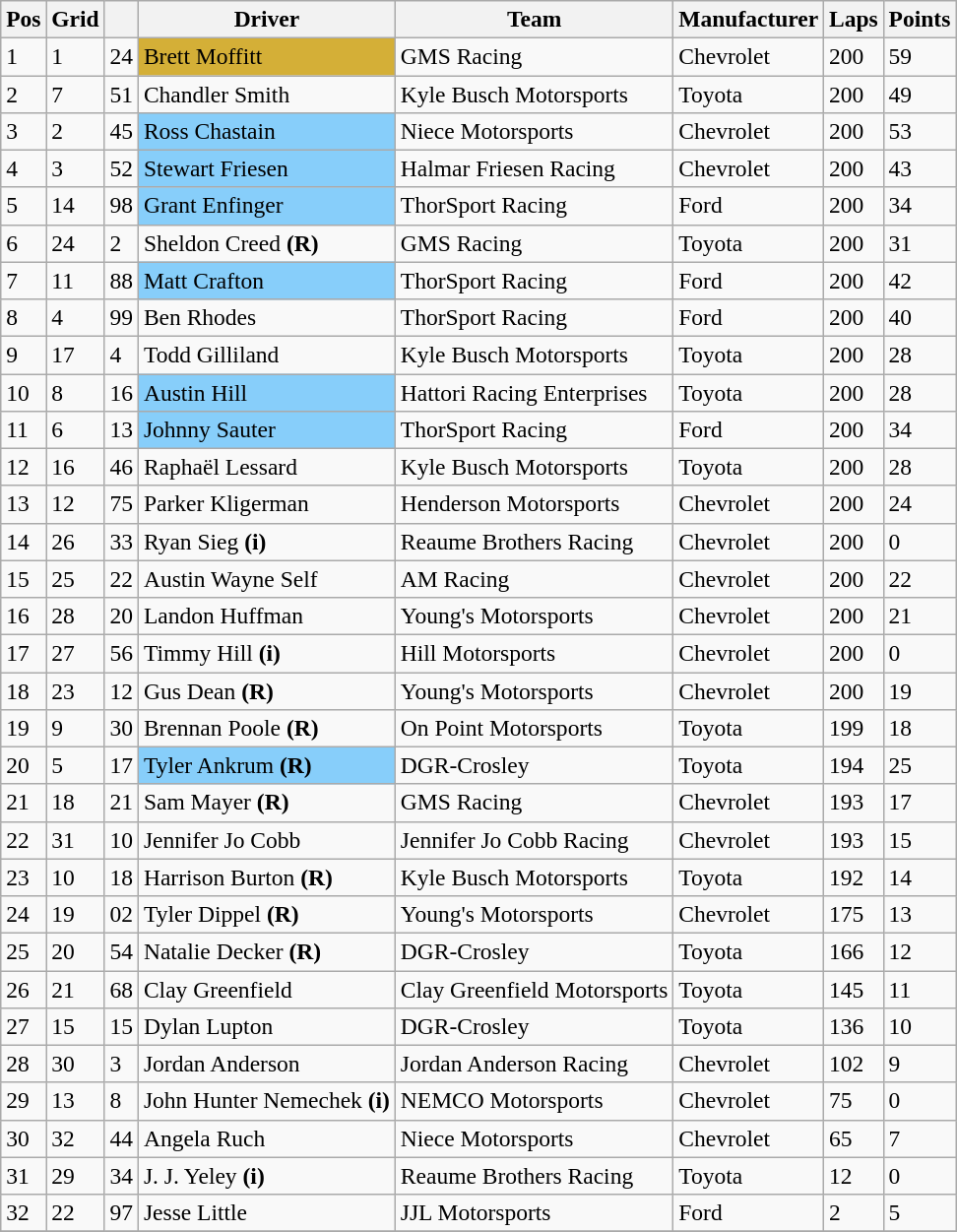<table class="wikitable" style="font-size:98%">
<tr>
<th>Pos</th>
<th>Grid</th>
<th></th>
<th>Driver</th>
<th>Team</th>
<th>Manufacturer</th>
<th>Laps</th>
<th>Points</th>
</tr>
<tr>
<td>1</td>
<td>1</td>
<td>24</td>
<td style="text-align:left;background:#D4AF37">Brett Moffitt</td>
<td>GMS Racing</td>
<td>Chevrolet</td>
<td>200</td>
<td>59</td>
</tr>
<tr>
<td>2</td>
<td>7</td>
<td>51</td>
<td>Chandler Smith</td>
<td>Kyle Busch Motorsports</td>
<td>Toyota</td>
<td>200</td>
<td>49</td>
</tr>
<tr>
<td>3</td>
<td>2</td>
<td>45</td>
<td style="text-align:left;background:#87CEFA">Ross Chastain</td>
<td>Niece Motorsports</td>
<td>Chevrolet</td>
<td>200</td>
<td>53</td>
</tr>
<tr>
<td>4</td>
<td>3</td>
<td>52</td>
<td style="text-align:left;background:#87CEFA">Stewart Friesen</td>
<td>Halmar Friesen Racing</td>
<td>Chevrolet</td>
<td>200</td>
<td>43</td>
</tr>
<tr>
<td>5</td>
<td>14</td>
<td>98</td>
<td style="text-align:left;background:#87CEFA">Grant Enfinger</td>
<td>ThorSport Racing</td>
<td>Ford</td>
<td>200</td>
<td>34</td>
</tr>
<tr>
<td>6</td>
<td>24</td>
<td>2</td>
<td>Sheldon Creed <strong>(R)</strong></td>
<td>GMS Racing</td>
<td>Toyota</td>
<td>200</td>
<td>31</td>
</tr>
<tr>
<td>7</td>
<td>11</td>
<td>88</td>
<td style="text-align:left;background:#87CEFA">Matt Crafton</td>
<td>ThorSport Racing</td>
<td>Ford</td>
<td>200</td>
<td>42</td>
</tr>
<tr>
<td>8</td>
<td>4</td>
<td>99</td>
<td>Ben Rhodes</td>
<td>ThorSport Racing</td>
<td>Ford</td>
<td>200</td>
<td>40</td>
</tr>
<tr>
<td>9</td>
<td>17</td>
<td>4</td>
<td>Todd Gilliland</td>
<td>Kyle Busch Motorsports</td>
<td>Toyota</td>
<td>200</td>
<td>28</td>
</tr>
<tr>
<td>10</td>
<td>8</td>
<td>16</td>
<td style="text-align:left;background:#87CEFA">Austin Hill</td>
<td>Hattori Racing Enterprises</td>
<td>Toyota</td>
<td>200</td>
<td>28</td>
</tr>
<tr>
<td>11</td>
<td>6</td>
<td>13</td>
<td style="text-align:left;background:#87CEFA">Johnny Sauter</td>
<td>ThorSport Racing</td>
<td>Ford</td>
<td>200</td>
<td>34</td>
</tr>
<tr>
<td>12</td>
<td>16</td>
<td>46</td>
<td>Raphaël Lessard</td>
<td>Kyle Busch Motorsports</td>
<td>Toyota</td>
<td>200</td>
<td>28</td>
</tr>
<tr>
<td>13</td>
<td>12</td>
<td>75</td>
<td>Parker Kligerman</td>
<td>Henderson Motorsports</td>
<td>Chevrolet</td>
<td>200</td>
<td>24</td>
</tr>
<tr>
<td>14</td>
<td>26</td>
<td>33</td>
<td>Ryan Sieg <strong>(i)</strong></td>
<td>Reaume Brothers Racing</td>
<td>Chevrolet</td>
<td>200</td>
<td>0</td>
</tr>
<tr>
<td>15</td>
<td>25</td>
<td>22</td>
<td>Austin Wayne Self</td>
<td>AM Racing</td>
<td>Chevrolet</td>
<td>200</td>
<td>22</td>
</tr>
<tr>
<td>16</td>
<td>28</td>
<td>20</td>
<td>Landon Huffman</td>
<td>Young's Motorsports</td>
<td>Chevrolet</td>
<td>200</td>
<td>21</td>
</tr>
<tr>
<td>17</td>
<td>27</td>
<td>56</td>
<td>Timmy Hill <strong>(i)</strong></td>
<td>Hill Motorsports</td>
<td>Chevrolet</td>
<td>200</td>
<td>0</td>
</tr>
<tr>
<td>18</td>
<td>23</td>
<td>12</td>
<td>Gus Dean <strong>(R)</strong></td>
<td>Young's Motorsports</td>
<td>Chevrolet</td>
<td>200</td>
<td>19</td>
</tr>
<tr>
<td>19</td>
<td>9</td>
<td>30</td>
<td>Brennan Poole <strong>(R)</strong></td>
<td>On Point Motorsports</td>
<td>Toyota</td>
<td>199</td>
<td>18</td>
</tr>
<tr>
<td>20</td>
<td>5</td>
<td>17</td>
<td style="text-align:left;background:#87CEFA">Tyler Ankrum <strong>(R)</strong></td>
<td>DGR-Crosley</td>
<td>Toyota</td>
<td>194</td>
<td>25</td>
</tr>
<tr>
<td>21</td>
<td>18</td>
<td>21</td>
<td>Sam Mayer <strong>(R)</strong></td>
<td>GMS Racing</td>
<td>Chevrolet</td>
<td>193</td>
<td>17</td>
</tr>
<tr>
<td>22</td>
<td>31</td>
<td>10</td>
<td>Jennifer Jo Cobb</td>
<td>Jennifer Jo Cobb Racing</td>
<td>Chevrolet</td>
<td>193</td>
<td>15</td>
</tr>
<tr>
<td>23</td>
<td>10</td>
<td>18</td>
<td>Harrison Burton <strong>(R)</strong></td>
<td>Kyle Busch Motorsports</td>
<td>Toyota</td>
<td>192</td>
<td>14</td>
</tr>
<tr>
<td>24</td>
<td>19</td>
<td>02</td>
<td>Tyler Dippel <strong>(R)</strong></td>
<td>Young's Motorsports</td>
<td>Chevrolet</td>
<td>175</td>
<td>13</td>
</tr>
<tr>
<td>25</td>
<td>20</td>
<td>54</td>
<td>Natalie Decker <strong>(R)</strong></td>
<td>DGR-Crosley</td>
<td>Toyota</td>
<td>166</td>
<td>12</td>
</tr>
<tr>
<td>26</td>
<td>21</td>
<td>68</td>
<td>Clay Greenfield</td>
<td>Clay Greenfield Motorsports</td>
<td>Toyota</td>
<td>145</td>
<td>11</td>
</tr>
<tr>
<td>27</td>
<td>15</td>
<td>15</td>
<td>Dylan Lupton</td>
<td>DGR-Crosley</td>
<td>Toyota</td>
<td>136</td>
<td>10</td>
</tr>
<tr>
<td>28</td>
<td>30</td>
<td>3</td>
<td>Jordan Anderson</td>
<td>Jordan Anderson Racing</td>
<td>Chevrolet</td>
<td>102</td>
<td>9</td>
</tr>
<tr>
<td>29</td>
<td>13</td>
<td>8</td>
<td>John Hunter Nemechek <strong>(i)</strong></td>
<td>NEMCO Motorsports</td>
<td>Chevrolet</td>
<td>75</td>
<td>0</td>
</tr>
<tr>
<td>30</td>
<td>32</td>
<td>44</td>
<td>Angela Ruch</td>
<td>Niece Motorsports</td>
<td>Chevrolet</td>
<td>65</td>
<td>7</td>
</tr>
<tr>
<td>31</td>
<td>29</td>
<td>34</td>
<td>J. J. Yeley <strong>(i)</strong></td>
<td>Reaume Brothers Racing</td>
<td>Toyota</td>
<td>12</td>
<td>0</td>
</tr>
<tr>
<td>32</td>
<td>22</td>
<td>97</td>
<td>Jesse Little</td>
<td>JJL Motorsports</td>
<td>Ford</td>
<td>2</td>
<td>5</td>
</tr>
<tr>
</tr>
</table>
